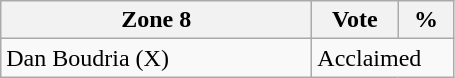<table class="wikitable">
<tr>
<th bgcolor="#DDDDFF" width="200px">Zone 8</th>
<th bgcolor="#DDDDFF" width="50px">Vote</th>
<th bgcolor="#DDDDFF" width="30px">%</th>
</tr>
<tr>
<td>Dan Boudria (X)</td>
<td colspan="2">Acclaimed</td>
</tr>
</table>
